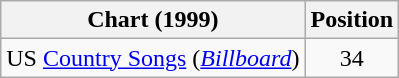<table class="wikitable sortable">
<tr>
<th scope="col">Chart (1999)</th>
<th scope="col">Position</th>
</tr>
<tr>
<td>US <a href='#'>Country Songs</a> (<em><a href='#'>Billboard</a></em>)</td>
<td align="center">34</td>
</tr>
</table>
